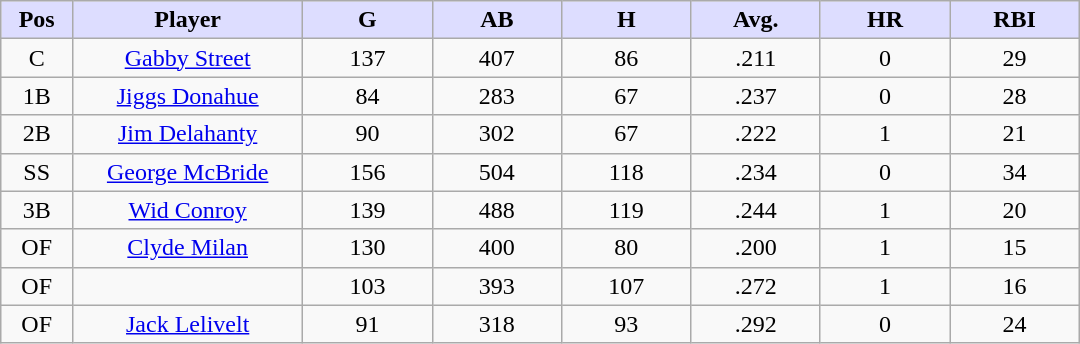<table class="wikitable sortable">
<tr>
<th style="background:#ddf; width:5%;">Pos</th>
<th style="background:#ddf; width:16%;">Player</th>
<th style="background:#ddf; width:9%;">G</th>
<th style="background:#ddf; width:9%;">AB</th>
<th style="background:#ddf; width:9%;">H</th>
<th style="background:#ddf; width:9%;">Avg.</th>
<th style="background:#ddf; width:9%;">HR</th>
<th style="background:#ddf; width:9%;">RBI</th>
</tr>
<tr style="text-align:center;">
<td>C</td>
<td><a href='#'>Gabby Street</a></td>
<td>137</td>
<td>407</td>
<td>86</td>
<td>.211</td>
<td>0</td>
<td>29</td>
</tr>
<tr align="center">
<td>1B</td>
<td><a href='#'>Jiggs Donahue</a></td>
<td>84</td>
<td>283</td>
<td>67</td>
<td>.237</td>
<td>0</td>
<td>28</td>
</tr>
<tr align="center">
<td>2B</td>
<td><a href='#'>Jim Delahanty</a></td>
<td>90</td>
<td>302</td>
<td>67</td>
<td>.222</td>
<td>1</td>
<td>21</td>
</tr>
<tr align="center">
<td>SS</td>
<td><a href='#'>George McBride</a></td>
<td>156</td>
<td>504</td>
<td>118</td>
<td>.234</td>
<td>0</td>
<td>34</td>
</tr>
<tr align="center">
<td>3B</td>
<td><a href='#'>Wid Conroy</a></td>
<td>139</td>
<td>488</td>
<td>119</td>
<td>.244</td>
<td>1</td>
<td>20</td>
</tr>
<tr align="center">
<td>OF</td>
<td><a href='#'>Clyde Milan</a></td>
<td>130</td>
<td>400</td>
<td>80</td>
<td>.200</td>
<td>1</td>
<td>15</td>
</tr>
<tr align="center">
<td>OF</td>
<td></td>
<td>103</td>
<td>393</td>
<td>107</td>
<td>.272</td>
<td>1</td>
<td>16</td>
</tr>
<tr align="center">
<td>OF</td>
<td><a href='#'>Jack Lelivelt</a></td>
<td>91</td>
<td>318</td>
<td>93</td>
<td>.292</td>
<td>0</td>
<td>24</td>
</tr>
</table>
